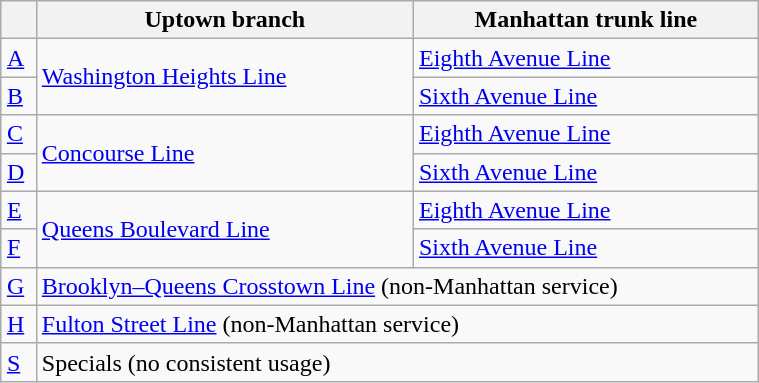<table class="wikitable" style="float: right; margin: 0 0 1em 1em; width: 40%">
<tr>
<th></th>
<th>Uptown branch</th>
<th>Manhattan trunk line</th>
</tr>
<tr>
<td><a href='#'>A</a></td>
<td rowspan=2><a href='#'>Washington Heights Line</a></td>
<td><a href='#'>Eighth Avenue Line</a></td>
</tr>
<tr>
<td><a href='#'>B</a></td>
<td><a href='#'>Sixth Avenue Line</a></td>
</tr>
<tr>
<td><a href='#'>C</a></td>
<td rowspan=2><a href='#'>Concourse Line</a></td>
<td><a href='#'>Eighth Avenue Line</a></td>
</tr>
<tr>
<td><a href='#'>D</a></td>
<td><a href='#'>Sixth Avenue Line</a></td>
</tr>
<tr>
<td><a href='#'>E</a></td>
<td rowspan=2><a href='#'>Queens Boulevard Line</a></td>
<td><a href='#'>Eighth Avenue Line</a></td>
</tr>
<tr>
<td><a href='#'>F</a></td>
<td><a href='#'>Sixth Avenue Line</a></td>
</tr>
<tr>
<td><a href='#'>G</a></td>
<td colspan=2><a href='#'>Brooklyn–Queens Crosstown Line</a> (non-Manhattan service)</td>
</tr>
<tr>
<td><a href='#'>H</a></td>
<td colspan=2><a href='#'>Fulton Street Line</a> (non-Manhattan service)</td>
</tr>
<tr>
<td><a href='#'>S</a></td>
<td colspan=2>Specials (no consistent usage)</td>
</tr>
</table>
